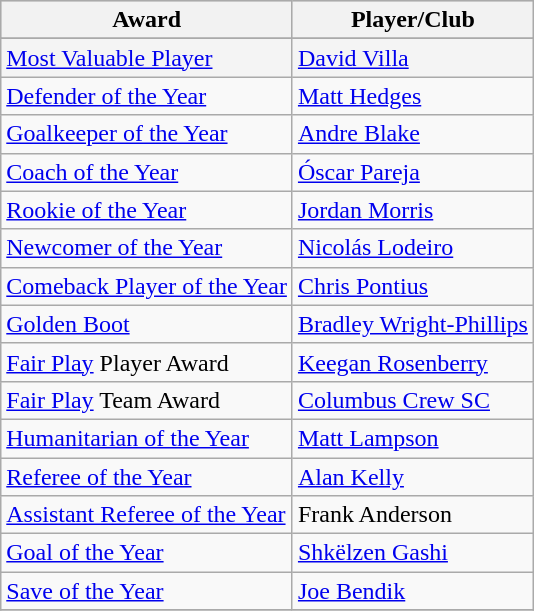<table class="wikitable">
<tr style="background:#cccccc;">
<th>Award</th>
<th>Player/Club</th>
</tr>
<tr>
</tr>
<tr style="background:#f4f4f4;">
<td><a href='#'>Most Valuable Player</a></td>
<td><a href='#'>David Villa</a></td>
</tr>
<tr>
<td><a href='#'>Defender of the Year</a></td>
<td><a href='#'>Matt Hedges</a></td>
</tr>
<tr>
<td><a href='#'>Goalkeeper of the Year</a></td>
<td><a href='#'>Andre Blake</a></td>
</tr>
<tr>
<td><a href='#'>Coach of the Year</a></td>
<td><a href='#'>Óscar Pareja</a></td>
</tr>
<tr>
<td><a href='#'>Rookie of the Year</a></td>
<td><a href='#'>Jordan Morris</a></td>
</tr>
<tr>
<td><a href='#'>Newcomer of the Year</a></td>
<td><a href='#'>Nicolás Lodeiro</a></td>
</tr>
<tr>
<td><a href='#'>Comeback Player of the Year</a></td>
<td><a href='#'>Chris Pontius</a></td>
</tr>
<tr>
<td><a href='#'>Golden Boot</a></td>
<td><a href='#'>Bradley Wright-Phillips</a></td>
</tr>
<tr>
<td><a href='#'>Fair Play</a> Player Award</td>
<td><a href='#'>Keegan Rosenberry</a></td>
</tr>
<tr>
<td><a href='#'>Fair Play</a> Team Award</td>
<td><a href='#'>Columbus Crew SC</a></td>
</tr>
<tr>
<td><a href='#'>Humanitarian of the Year</a></td>
<td><a href='#'>Matt Lampson</a></td>
</tr>
<tr>
<td><a href='#'>Referee of the Year</a></td>
<td><a href='#'>Alan Kelly</a></td>
</tr>
<tr>
<td><a href='#'>Assistant Referee of the Year</a></td>
<td>Frank Anderson</td>
</tr>
<tr>
<td><a href='#'>Goal of the Year</a></td>
<td><a href='#'>Shkëlzen Gashi</a></td>
</tr>
<tr>
<td><a href='#'>Save of the Year</a></td>
<td><a href='#'>Joe Bendik</a></td>
</tr>
<tr>
</tr>
</table>
